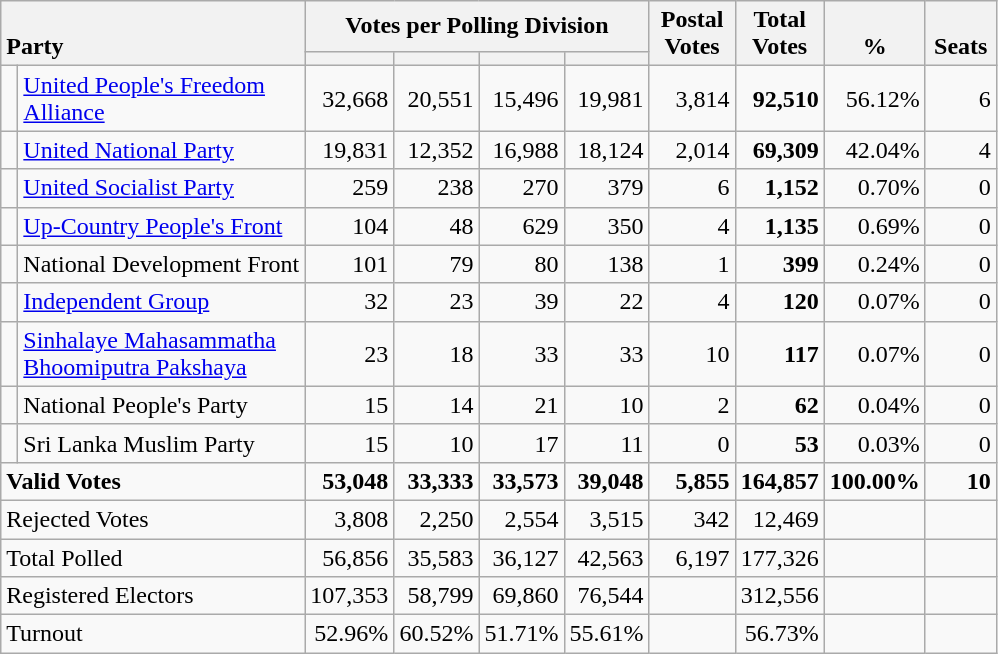<table class="wikitable" border="1" style="text-align:right;">
<tr>
<th style="text-align:left; vertical-align:bottom;" rowspan="2" colspan="2">Party</th>
<th colspan=4>Votes per Polling Division</th>
<th rowspan="2" style="vertical-align:bottom; text-align:center; width:50px;">Postal<br>Votes</th>
<th rowspan="2" style="vertical-align:bottom; text-align:center; width:50px;">Total Votes</th>
<th rowspan="2" style="vertical-align:bottom; text-align:center; width:50px;">%</th>
<th rowspan="2" style="vertical-align:bottom; text-align:center; width:40px;">Seats</th>
</tr>
<tr>
<th></th>
<th></th>
<th></th>
<th></th>
</tr>
<tr>
<td bgcolor=> </td>
<td align=left><a href='#'>United People's Freedom<br>Alliance</a></td>
<td>32,668</td>
<td>20,551</td>
<td>15,496</td>
<td>19,981</td>
<td>3,814</td>
<td><strong>92,510</strong></td>
<td>56.12%</td>
<td>6</td>
</tr>
<tr>
<td bgcolor=> </td>
<td align=left><a href='#'>United National Party</a></td>
<td>19,831</td>
<td>12,352</td>
<td>16,988</td>
<td>18,124</td>
<td>2,014</td>
<td><strong>69,309</strong></td>
<td>42.04%</td>
<td>4</td>
</tr>
<tr>
<td bgcolor=> </td>
<td align=left><a href='#'>United Socialist Party</a></td>
<td>259</td>
<td>238</td>
<td>270</td>
<td>379</td>
<td>6</td>
<td><strong>1,152</strong></td>
<td>0.70%</td>
<td>0</td>
</tr>
<tr>
<td bgcolor=> </td>
<td align=left><a href='#'>Up-Country People's Front</a></td>
<td>104</td>
<td>48</td>
<td>629</td>
<td>350</td>
<td>4</td>
<td><strong>1,135</strong></td>
<td>0.69%</td>
<td>0</td>
</tr>
<tr>
<td bgcolor=> </td>
<td align=left>National Development Front</td>
<td>101</td>
<td>79</td>
<td>80</td>
<td>138</td>
<td>1</td>
<td><strong>399</strong></td>
<td>0.24%</td>
<td>0</td>
</tr>
<tr>
<td bgcolor=> </td>
<td align=left><a href='#'>Independent Group</a></td>
<td>32</td>
<td>23</td>
<td>39</td>
<td>22</td>
<td>4</td>
<td><strong>120</strong></td>
<td>0.07%</td>
<td>0</td>
</tr>
<tr>
<td bgcolor=> </td>
<td align=left><a href='#'>Sinhalaye Mahasammatha<br>Bhoomiputra Pakshaya</a></td>
<td>23</td>
<td>18</td>
<td>33</td>
<td>33</td>
<td>10</td>
<td><strong>117</strong></td>
<td>0.07%</td>
<td>0</td>
</tr>
<tr>
<td bgcolor=> </td>
<td align=left>National People's Party</td>
<td>15</td>
<td>14</td>
<td>21</td>
<td>10</td>
<td>2</td>
<td><strong>62</strong></td>
<td>0.04%</td>
<td>0</td>
</tr>
<tr>
<td bgcolor=> </td>
<td align=left>Sri Lanka Muslim Party</td>
<td>15</td>
<td>10</td>
<td>17</td>
<td>11</td>
<td>0</td>
<td><strong>53</strong></td>
<td>0.03%</td>
<td>0</td>
</tr>
<tr>
<td align=left colspan=2><strong>Valid Votes</strong></td>
<td><strong>53,048</strong></td>
<td><strong>33,333</strong></td>
<td><strong>33,573</strong></td>
<td><strong>39,048</strong></td>
<td><strong>5,855</strong></td>
<td><strong>164,857</strong></td>
<td><strong>100.00%</strong></td>
<td><strong>10</strong></td>
</tr>
<tr>
<td align=left colspan=2>Rejected Votes</td>
<td>3,808</td>
<td>2,250</td>
<td>2,554</td>
<td>3,515</td>
<td>342</td>
<td>12,469</td>
<td></td>
<td></td>
</tr>
<tr>
<td align=left colspan=2>Total Polled</td>
<td>56,856</td>
<td>35,583</td>
<td>36,127</td>
<td>42,563</td>
<td>6,197</td>
<td>177,326</td>
<td></td>
<td></td>
</tr>
<tr>
<td align=left colspan=2>Registered Electors</td>
<td>107,353</td>
<td>58,799</td>
<td>69,860</td>
<td>76,544</td>
<td></td>
<td>312,556</td>
<td></td>
<td></td>
</tr>
<tr>
<td align=left colspan=2>Turnout</td>
<td>52.96%</td>
<td>60.52%</td>
<td>51.71%</td>
<td>55.61%</td>
<td></td>
<td>56.73%</td>
<td></td>
<td></td>
</tr>
</table>
